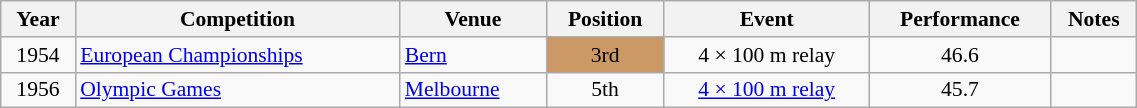<table class="wikitable" width=60% style="font-size:90%; text-align:center;">
<tr>
<th>Year</th>
<th>Competition</th>
<th>Venue</th>
<th>Position</th>
<th>Event</th>
<th>Performance</th>
<th>Notes</th>
</tr>
<tr>
<td rowspan=1>1954</td>
<td rowspan=1 align=left><a href='#'>European Championships</a></td>
<td rowspan=1 align=left> <a href='#'>Bern</a></td>
<td bgcolor=cc9966>3rd</td>
<td>4 × 100 m relay</td>
<td>46.6</td>
<td></td>
</tr>
<tr>
<td rowspan=1>1956</td>
<td rowspan=1 align=left><a href='#'>Olympic Games</a></td>
<td rowspan=1 align=left> <a href='#'>Melbourne</a></td>
<td>5th</td>
<td><a href='#'>4 × 100 m relay</a></td>
<td>45.7</td>
<td></td>
</tr>
</table>
